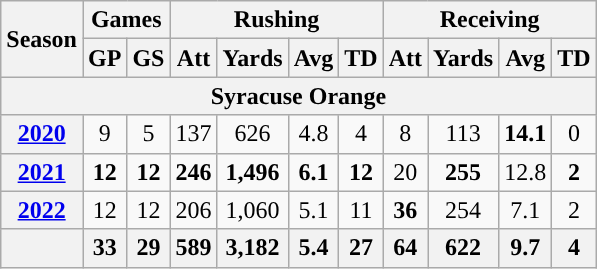<table class="wikitable" style="text-align:center;">
<tr>
<th rowspan="2">Season</th>
<th colspan="2">Games</th>
<th colspan="4">Rushing</th>
<th colspan="4">Receiving</th>
</tr>
<tr>
<th>GP</th>
<th>GS</th>
<th>Att</th>
<th>Yards</th>
<th>Avg</th>
<th>TD</th>
<th>Att</th>
<th>Yards</th>
<th>Avg</th>
<th>TD</th>
</tr>
<tr>
<th colspan="11">Syracuse Orange</th>
</tr>
<tr>
<th><a href='#'>2020</a></th>
<td>9</td>
<td>5</td>
<td>137</td>
<td>626</td>
<td>4.8</td>
<td>4</td>
<td>8</td>
<td>113</td>
<td><strong>14.1</strong></td>
<td>0</td>
</tr>
<tr>
<th><a href='#'>2021</a></th>
<td><strong>12</strong></td>
<td><strong>12</strong></td>
<td><strong>246</strong></td>
<td><strong>1,496</strong></td>
<td><strong>6.1</strong></td>
<td><strong>12</strong></td>
<td>20</td>
<td><strong>255</strong></td>
<td>12.8</td>
<td><strong>2</strong></td>
</tr>
<tr>
<th><a href='#'>2022</a></th>
<td>12</td>
<td>12</td>
<td>206</td>
<td>1,060</td>
<td>5.1</td>
<td>11</td>
<td><strong>36</strong></td>
<td>254</td>
<td>7.1</td>
<td>2</td>
</tr>
<tr>
<th></th>
<th>33</th>
<th>29</th>
<th>589</th>
<th>3,182</th>
<th>5.4</th>
<th>27</th>
<th>64</th>
<th>622</th>
<th>9.7</th>
<th>4</th>
</tr>
</table>
